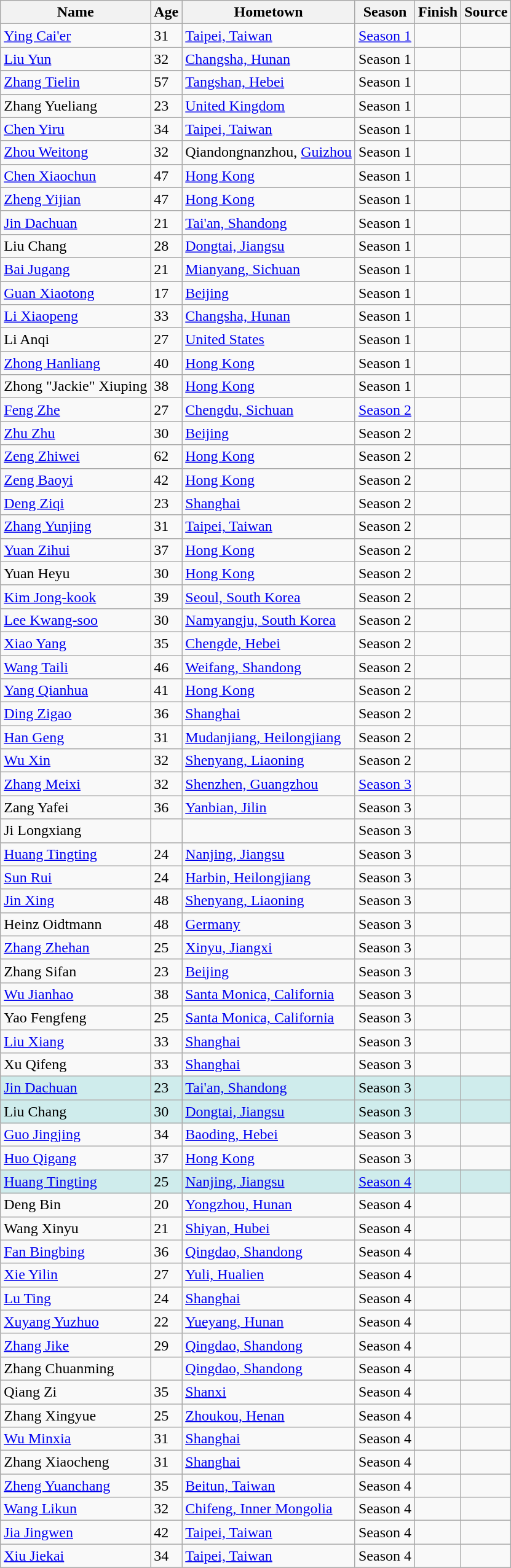<table class="wikitable sortable">
<tr>
<th>Name</th>
<th>Age</th>
<th>Hometown</th>
<th>Season</th>
<th>Finish</th>
<th>Source</th>
</tr>
<tr>
<td><a href='#'>Ying Cai'er</a></td>
<td>31</td>
<td><a href='#'>Taipei, Taiwan</a></td>
<td><a href='#'>Season 1</a></td>
<td></td>
<td align="center"></td>
</tr>
<tr>
<td><a href='#'>Liu Yun</a></td>
<td>32</td>
<td><a href='#'>Changsha, Hunan</a></td>
<td>Season 1</td>
<td></td>
<td align="center"></td>
</tr>
<tr>
<td><a href='#'>Zhang Tielin</a></td>
<td>57</td>
<td><a href='#'>Tangshan, Hebei</a></td>
<td>Season 1</td>
<td></td>
<td align="center"></td>
</tr>
<tr>
<td>Zhang Yueliang</td>
<td>23</td>
<td><a href='#'>United Kingdom</a></td>
<td>Season 1</td>
<td></td>
<td align="center"></td>
</tr>
<tr>
<td><a href='#'>Chen Yiru</a></td>
<td>34</td>
<td><a href='#'>Taipei, Taiwan</a></td>
<td>Season 1</td>
<td></td>
<td align="center"></td>
</tr>
<tr>
<td><a href='#'>Zhou Weitong</a></td>
<td>32</td>
<td>Qiandongnanzhou, <a href='#'>Guizhou</a></td>
<td>Season 1</td>
<td></td>
<td align="center"></td>
</tr>
<tr>
<td><a href='#'>Chen Xiaochun</a></td>
<td>47</td>
<td><a href='#'>Hong Kong</a></td>
<td>Season 1</td>
<td></td>
<td align="center"></td>
</tr>
<tr>
<td><a href='#'>Zheng Yijian</a></td>
<td>47</td>
<td><a href='#'>Hong Kong</a></td>
<td>Season 1</td>
<td></td>
<td align="center"></td>
</tr>
<tr>
<td><a href='#'>Jin Dachuan</a></td>
<td>21</td>
<td><a href='#'>Tai'an, Shandong</a></td>
<td>Season 1</td>
<td></td>
<td align="center"></td>
</tr>
<tr>
<td>Liu Chang</td>
<td>28</td>
<td><a href='#'>Dongtai, Jiangsu</a></td>
<td>Season 1</td>
<td></td>
<td align="center"></td>
</tr>
<tr>
<td><a href='#'>Bai Jugang</a></td>
<td>21</td>
<td><a href='#'>Mianyang, Sichuan</a></td>
<td>Season 1</td>
<td></td>
<td align="center"></td>
</tr>
<tr>
<td><a href='#'>Guan Xiaotong</a></td>
<td>17</td>
<td><a href='#'>Beijing</a></td>
<td>Season 1</td>
<td></td>
<td align="center"></td>
</tr>
<tr>
<td><a href='#'>Li Xiaopeng</a></td>
<td>33</td>
<td><a href='#'>Changsha, Hunan</a></td>
<td>Season 1</td>
<td></td>
<td align="center"></td>
</tr>
<tr>
<td>Li Anqi</td>
<td>27</td>
<td><a href='#'>United States</a></td>
<td>Season 1</td>
<td></td>
<td align="center"></td>
</tr>
<tr>
<td><a href='#'>Zhong Hanliang</a></td>
<td>40</td>
<td><a href='#'>Hong Kong</a></td>
<td>Season 1</td>
<td></td>
<td align="center"></td>
</tr>
<tr>
<td>Zhong "Jackie" Xiuping</td>
<td>38</td>
<td><a href='#'>Hong Kong</a></td>
<td>Season 1</td>
<td></td>
<td align="center"></td>
</tr>
<tr>
<td><a href='#'>Feng Zhe</a></td>
<td>27</td>
<td><a href='#'>Chengdu, Sichuan</a></td>
<td><a href='#'>Season 2</a></td>
<td></td>
<td align="center"></td>
</tr>
<tr>
<td><a href='#'>Zhu Zhu</a></td>
<td>30</td>
<td><a href='#'>Beijing</a></td>
<td>Season 2</td>
<td></td>
<td align="center"></td>
</tr>
<tr>
<td><a href='#'>Zeng Zhiwei</a></td>
<td>62</td>
<td><a href='#'>Hong Kong</a></td>
<td>Season 2</td>
<td></td>
<td align="center"></td>
</tr>
<tr>
<td><a href='#'>Zeng Baoyi</a></td>
<td>42</td>
<td><a href='#'>Hong Kong</a></td>
<td>Season 2</td>
<td></td>
<td align="center"></td>
</tr>
<tr>
<td><a href='#'>Deng Ziqi</a></td>
<td>23</td>
<td><a href='#'>Shanghai</a></td>
<td>Season 2</td>
<td></td>
<td align="center"></td>
</tr>
<tr>
<td><a href='#'>Zhang Yunjing</a></td>
<td>31</td>
<td><a href='#'>Taipei, Taiwan</a></td>
<td>Season 2</td>
<td></td>
<td align="center"></td>
</tr>
<tr>
<td><a href='#'>Yuan Zihui</a></td>
<td>37</td>
<td><a href='#'>Hong Kong</a></td>
<td>Season 2</td>
<td></td>
<td align="center"></td>
</tr>
<tr>
<td>Yuan Heyu</td>
<td>30</td>
<td><a href='#'>Hong Kong</a></td>
<td>Season 2</td>
<td></td>
<td align="center"></td>
</tr>
<tr>
<td><a href='#'>Kim Jong-kook</a></td>
<td>39</td>
<td><a href='#'>Seoul, South Korea</a></td>
<td>Season 2</td>
<td></td>
<td align="center"></td>
</tr>
<tr>
<td><a href='#'>Lee Kwang-soo</a></td>
<td>30</td>
<td><a href='#'>Namyangju, South Korea</a></td>
<td>Season 2</td>
<td></td>
<td align="center"></td>
</tr>
<tr>
<td><a href='#'>Xiao Yang</a></td>
<td>35</td>
<td><a href='#'>Chengde, Hebei</a></td>
<td>Season 2</td>
<td></td>
<td align="center"></td>
</tr>
<tr>
<td><a href='#'>Wang Taili</a></td>
<td>46</td>
<td><a href='#'>Weifang, Shandong</a></td>
<td>Season 2</td>
<td></td>
<td align="center"></td>
</tr>
<tr>
<td><a href='#'>Yang Qianhua</a></td>
<td>41</td>
<td><a href='#'>Hong Kong</a></td>
<td>Season 2</td>
<td></td>
<td align="center"></td>
</tr>
<tr>
<td><a href='#'>Ding Zigao</a></td>
<td>36</td>
<td><a href='#'>Shanghai</a></td>
<td>Season 2</td>
<td></td>
<td align="center"></td>
</tr>
<tr>
<td><a href='#'>Han Geng</a></td>
<td>31</td>
<td><a href='#'>Mudanjiang, Heilongjiang</a></td>
<td>Season 2</td>
<td></td>
<td align="center"></td>
</tr>
<tr>
<td><a href='#'>Wu Xin</a></td>
<td>32</td>
<td><a href='#'>Shenyang, Liaoning</a></td>
<td>Season 2</td>
<td></td>
<td align="center"></td>
</tr>
<tr>
<td><a href='#'>Zhang Meixi</a></td>
<td>32</td>
<td><a href='#'>Shenzhen, Guangzhou</a></td>
<td><a href='#'>Season 3</a></td>
<td></td>
<td align="center"></td>
</tr>
<tr>
<td>Zang Yafei</td>
<td>36</td>
<td><a href='#'>Yanbian, Jilin</a></td>
<td>Season 3</td>
<td></td>
<td align="center"></td>
</tr>
<tr>
<td>Ji Longxiang</td>
<td></td>
<td></td>
<td>Season 3</td>
<td></td>
<td align="center"></td>
</tr>
<tr>
<td><a href='#'>Huang Tingting</a></td>
<td>24</td>
<td><a href='#'>Nanjing, Jiangsu</a></td>
<td>Season 3</td>
<td></td>
<td align="center"></td>
</tr>
<tr>
<td><a href='#'>Sun Rui</a></td>
<td>24</td>
<td><a href='#'>Harbin, Heilongjiang</a></td>
<td>Season 3</td>
<td></td>
<td align="center"></td>
</tr>
<tr>
<td><a href='#'>Jin Xing</a></td>
<td>48</td>
<td><a href='#'>Shenyang, Liaoning</a></td>
<td>Season 3</td>
<td></td>
<td align="center"></td>
</tr>
<tr>
<td>Heinz Oidtmann</td>
<td>48</td>
<td><a href='#'>Germany</a></td>
<td>Season 3</td>
<td></td>
<td align="center"></td>
</tr>
<tr>
<td><a href='#'>Zhang Zhehan</a></td>
<td>25</td>
<td><a href='#'>Xinyu, Jiangxi</a></td>
<td>Season 3</td>
<td></td>
<td align="center"></td>
</tr>
<tr>
<td>Zhang Sifan</td>
<td>23</td>
<td><a href='#'>Beijing</a></td>
<td>Season 3</td>
<td></td>
<td align="center"></td>
</tr>
<tr>
<td><a href='#'>Wu Jianhao</a></td>
<td>38</td>
<td><a href='#'>Santa Monica, California</a></td>
<td>Season 3</td>
<td></td>
<td align="center"></td>
</tr>
<tr>
<td>Yao Fengfeng</td>
<td>25</td>
<td><a href='#'>Santa Monica, California</a></td>
<td>Season 3</td>
<td></td>
<td align="center"></td>
</tr>
<tr>
<td><a href='#'>Liu Xiang</a></td>
<td>33</td>
<td><a href='#'>Shanghai</a></td>
<td>Season 3</td>
<td></td>
<td align="center"></td>
</tr>
<tr>
<td>Xu Qifeng</td>
<td>33</td>
<td><a href='#'>Shanghai</a></td>
<td>Season 3</td>
<td></td>
<td align="center"></td>
</tr>
<tr style="background:#CFECEC;">
<td><a href='#'>Jin Dachuan</a></td>
<td>23</td>
<td><a href='#'>Tai'an, Shandong</a></td>
<td>Season 3</td>
<td></td>
<td align="center"></td>
</tr>
<tr style="background:#CFECEC;">
<td>Liu Chang</td>
<td>30</td>
<td><a href='#'>Dongtai, Jiangsu</a></td>
<td>Season 3</td>
<td></td>
<td align="center"></td>
</tr>
<tr>
<td><a href='#'>Guo Jingjing</a></td>
<td>34</td>
<td><a href='#'>Baoding, Hebei</a></td>
<td>Season 3</td>
<td></td>
<td align="center"></td>
</tr>
<tr>
<td><a href='#'>Huo Qigang</a></td>
<td>37</td>
<td><a href='#'>Hong Kong</a></td>
<td>Season 3</td>
<td></td>
<td align="center"></td>
</tr>
<tr style="background:#CFECEC;">
<td><a href='#'>Huang Tingting</a></td>
<td>25</td>
<td><a href='#'>Nanjing, Jiangsu</a></td>
<td><a href='#'>Season 4</a></td>
<td></td>
<td align="center"></td>
</tr>
<tr>
<td>Deng Bin</td>
<td>20</td>
<td><a href='#'>Yongzhou, Hunan</a></td>
<td>Season 4</td>
<td></td>
<td align="center"></td>
</tr>
<tr>
<td>Wang Xinyu</td>
<td>21</td>
<td><a href='#'>Shiyan, Hubei</a></td>
<td>Season 4</td>
<td></td>
<td align="center"></td>
</tr>
<tr>
<td><a href='#'>Fan Bingbing</a></td>
<td>36</td>
<td><a href='#'>Qingdao, Shandong</a></td>
<td>Season 4</td>
<td></td>
<td align="center"></td>
</tr>
<tr>
<td><a href='#'>Xie Yilin</a></td>
<td>27</td>
<td><a href='#'>Yuli, Hualien</a></td>
<td>Season 4</td>
<td></td>
<td align="center"></td>
</tr>
<tr>
<td><a href='#'>Lu Ting</a></td>
<td>24</td>
<td><a href='#'>Shanghai</a></td>
<td>Season 4</td>
<td></td>
<td align="center"></td>
</tr>
<tr>
<td><a href='#'>Xuyang Yuzhuo</a></td>
<td>22</td>
<td><a href='#'>Yueyang, Hunan</a></td>
<td>Season 4</td>
<td></td>
<td align="center"></td>
</tr>
<tr>
<td><a href='#'>Zhang Jike</a></td>
<td>29</td>
<td><a href='#'>Qingdao, Shandong</a></td>
<td>Season 4</td>
<td></td>
<td align="center"></td>
</tr>
<tr>
<td>Zhang Chuanming</td>
<td></td>
<td><a href='#'>Qingdao, Shandong</a></td>
<td>Season 4</td>
<td></td>
<td align="center"></td>
</tr>
<tr>
<td>Qiang Zi</td>
<td>35</td>
<td><a href='#'>Shanxi</a></td>
<td>Season 4</td>
<td></td>
<td align="center"></td>
</tr>
<tr>
<td>Zhang Xingyue</td>
<td>25</td>
<td><a href='#'>Zhoukou, Henan</a></td>
<td>Season 4</td>
<td></td>
<td align="center"></td>
</tr>
<tr>
<td><a href='#'>Wu Minxia</a></td>
<td>31</td>
<td><a href='#'>Shanghai</a></td>
<td>Season 4</td>
<td></td>
<td align="center"></td>
</tr>
<tr>
<td>Zhang Xiaocheng</td>
<td>31</td>
<td><a href='#'>Shanghai</a></td>
<td>Season 4</td>
<td></td>
<td align="center"></td>
</tr>
<tr>
<td><a href='#'>Zheng Yuanchang</a></td>
<td>35</td>
<td><a href='#'>Beitun, Taiwan</a></td>
<td>Season 4</td>
<td></td>
<td align="center"></td>
</tr>
<tr>
<td><a href='#'>Wang Likun</a></td>
<td>32</td>
<td><a href='#'>Chifeng, Inner Mongolia</a></td>
<td>Season 4</td>
<td></td>
<td align="center"></td>
</tr>
<tr>
<td><a href='#'>Jia Jingwen</a></td>
<td>42</td>
<td><a href='#'>Taipei, Taiwan</a></td>
<td>Season 4</td>
<td></td>
<td align="center"></td>
</tr>
<tr>
<td><a href='#'>Xiu Jiekai</a></td>
<td>34</td>
<td><a href='#'>Taipei, Taiwan</a></td>
<td>Season 4</td>
<td></td>
<td align="center"></td>
</tr>
<tr>
</tr>
</table>
